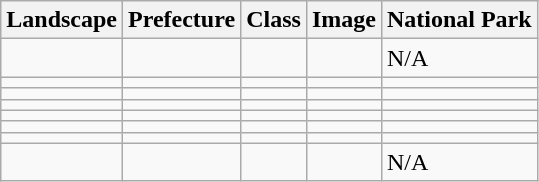<table class="wikitable sortable">
<tr>
<th>Landscape</th>
<th>Prefecture</th>
<th>Class</th>
<th>Image</th>
<th>National Park</th>
</tr>
<tr>
<td></td>
<td></td>
<td></td>
<td></td>
<td>N/A</td>
</tr>
<tr>
<td></td>
<td></td>
<td></td>
<td></td>
<td></td>
</tr>
<tr>
<td></td>
<td></td>
<td></td>
<td></td>
<td></td>
</tr>
<tr>
<td></td>
<td></td>
<td></td>
<td></td>
<td></td>
</tr>
<tr>
<td></td>
<td></td>
<td></td>
<td></td>
<td></td>
</tr>
<tr>
<td></td>
<td></td>
<td></td>
<td></td>
<td></td>
</tr>
<tr>
<td></td>
<td></td>
<td></td>
<td></td>
<td></td>
</tr>
<tr>
<td></td>
<td></td>
<td></td>
<td></td>
<td>N/A</td>
</tr>
</table>
